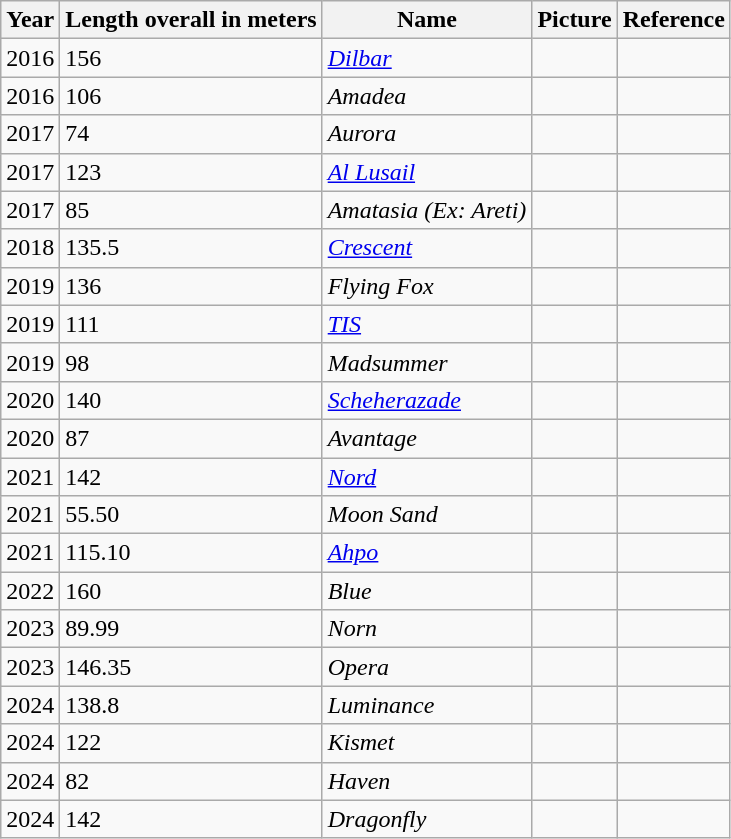<table class="wikitable sortable">
<tr>
<th>Year</th>
<th>Length overall in meters</th>
<th>Name</th>
<th>Picture</th>
<th>Reference</th>
</tr>
<tr>
<td>2016</td>
<td>156</td>
<td><em><a href='#'>Dilbar</a></em></td>
<td></td>
<td></td>
</tr>
<tr>
<td>2016</td>
<td>106</td>
<td><em>Amadea</em></td>
<td></td>
<td></td>
</tr>
<tr>
<td>2017</td>
<td>74</td>
<td><em>Aurora</em></td>
<td></td>
<td></td>
</tr>
<tr>
<td>2017</td>
<td>123</td>
<td><em><a href='#'>Al Lusail</a></em></td>
<td></td>
<td></td>
</tr>
<tr>
<td>2017</td>
<td>85</td>
<td><em>Amatasia (Ex: Areti)</em></td>
<td></td>
<td></td>
</tr>
<tr>
<td>2018</td>
<td>135.5</td>
<td><em><a href='#'>Crescent</a></em></td>
<td></td>
<td></td>
</tr>
<tr>
<td>2019</td>
<td>136</td>
<td><em>Flying Fox</em></td>
<td></td>
<td></td>
</tr>
<tr>
<td>2019</td>
<td>111</td>
<td><em><a href='#'>TIS</a></em></td>
<td></td>
<td></td>
</tr>
<tr>
<td>2019</td>
<td>98</td>
<td><em>Madsummer</em></td>
<td></td>
<td></td>
</tr>
<tr>
<td>2020</td>
<td>140</td>
<td><em><a href='#'>Scheherazade</a></em></td>
<td></td>
<td></td>
</tr>
<tr>
<td>2020</td>
<td>87</td>
<td><em>Avantage</em></td>
<td></td>
<td></td>
</tr>
<tr>
<td>2021</td>
<td>142</td>
<td><em><a href='#'>Nord</a></em></td>
<td></td>
<td></td>
</tr>
<tr>
<td>2021</td>
<td>55.50</td>
<td><em>Moon Sand</em></td>
<td></td>
<td></td>
</tr>
<tr>
<td>2021</td>
<td>115.10</td>
<td><em><a href='#'>Ahpo</a></em></td>
<td></td>
<td></td>
</tr>
<tr>
<td>2022</td>
<td>160</td>
<td><em>Blue</em></td>
<td></td>
<td></td>
</tr>
<tr>
<td>2023</td>
<td>89.99</td>
<td><em>Norn</em></td>
<td></td>
<td></td>
</tr>
<tr>
<td>2023</td>
<td>146.35</td>
<td><em>Opera</em></td>
<td></td>
<td></td>
</tr>
<tr>
<td>2024</td>
<td>138.8</td>
<td><em>Luminance</em></td>
<td></td>
<td></td>
</tr>
<tr>
<td>2024</td>
<td>122</td>
<td><em>Kismet</em></td>
<td></td>
<td></td>
</tr>
<tr>
<td>2024</td>
<td>82</td>
<td><em>Haven</em></td>
<td></td>
<td></td>
</tr>
<tr>
<td>2024</td>
<td>142</td>
<td><em>Dragonfly</em></td>
<td></td>
<td></td>
</tr>
</table>
